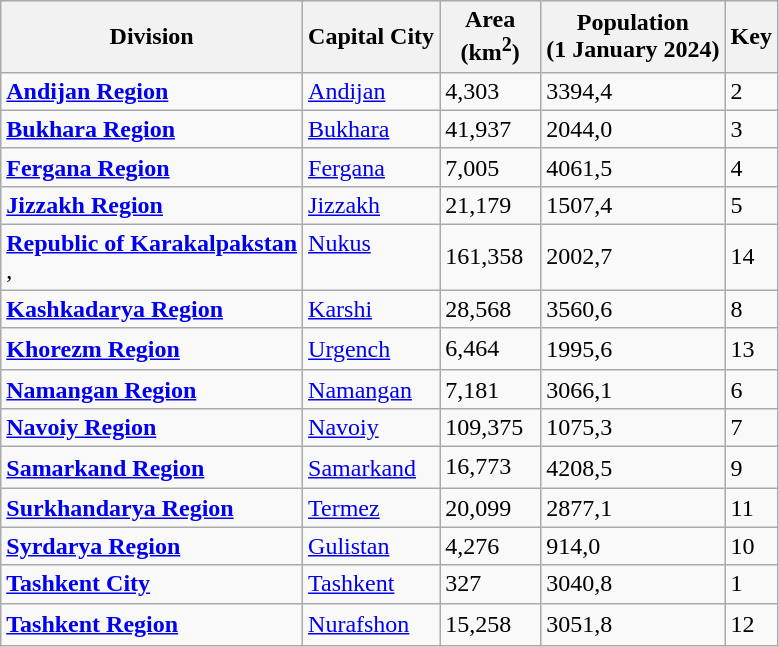<table class="wikitable sortable">
<tr style="background:#efefef;">
<th>Division</th>
<th>Capital City</th>
<th>Area<br>(km<sup>2</sup>)</th>
<th>Population<br>(1 January 2024)</th>
<th>Key</th>
</tr>
<tr>
<td><strong><a href='#'>Andijan Region</a></strong><br></td>
<td><a href='#'>Andijan</a><br></td>
<td>4,303</td>
<td>3394,4</td>
<td>2</td>
</tr>
<tr>
<td><strong><a href='#'>Bukhara Region</a></strong><br></td>
<td><a href='#'>Bukhara</a><br></td>
<td>41,937</td>
<td>2044,0</td>
<td>3</td>
</tr>
<tr>
<td><strong><a href='#'>Fergana Region</a></strong><br></td>
<td><a href='#'>Fergana</a><br></td>
<td>7,005</td>
<td>4061,5</td>
<td>4</td>
</tr>
<tr>
<td><strong><a href='#'>Jizzakh Region</a></strong><br></td>
<td><a href='#'>Jizzakh</a><br></td>
<td>21,179</td>
<td>1507,4</td>
<td>5</td>
</tr>
<tr>
<td><strong><a href='#'>Republic of Karakalpakstan</a></strong><br>, <br></td>
<td><a href='#'>Nukus</a><br><br></td>
<td>161,358</td>
<td>2002,7</td>
<td>14</td>
</tr>
<tr>
<td><strong><a href='#'>Kashkadarya Region</a></strong><br></td>
<td><a href='#'>Karshi</a><br></td>
<td>28,568</td>
<td>3560,6</td>
<td>8</td>
</tr>
<tr>
<td><strong><a href='#'>Khorezm Region</a></strong><br></td>
<td><a href='#'>Urgench</a><br></td>
<td>6,464　</td>
<td>1995,6</td>
<td>13</td>
</tr>
<tr>
<td><strong><a href='#'>Namangan Region</a></strong><br></td>
<td><a href='#'>Namangan</a><br></td>
<td>7,181</td>
<td>3066,1</td>
<td>6</td>
</tr>
<tr>
<td><strong><a href='#'>Navoiy Region</a></strong><br></td>
<td><a href='#'>Navoiy</a><br></td>
<td>109,375</td>
<td>1075,3</td>
<td>7</td>
</tr>
<tr>
<td><strong><a href='#'>Samarkand Region</a></strong><br></td>
<td><a href='#'>Samarkand</a><br></td>
<td>16,773　</td>
<td>4208,5</td>
<td>9</td>
</tr>
<tr>
<td><strong><a href='#'>Surkhandarya Region</a></strong><br></td>
<td><a href='#'>Termez</a><br></td>
<td>20,099</td>
<td>2877,1</td>
<td>11</td>
</tr>
<tr>
<td><strong><a href='#'>Syrdarya Region</a></strong><br></td>
<td><a href='#'>Gulistan</a><br></td>
<td>4,276</td>
<td>914,0</td>
<td>10</td>
</tr>
<tr>
<td><strong><a href='#'>Tashkent City</a></strong><br></td>
<td><a href='#'>Tashkent</a><br></td>
<td>327</td>
<td>3040,8</td>
<td>1</td>
</tr>
<tr>
<td><strong><a href='#'>Tashkent Region</a></strong><br></td>
<td><a href='#'>Nurafshon</a><br></td>
<td>15,258　</td>
<td>3051,8</td>
<td>12</td>
</tr>
</table>
